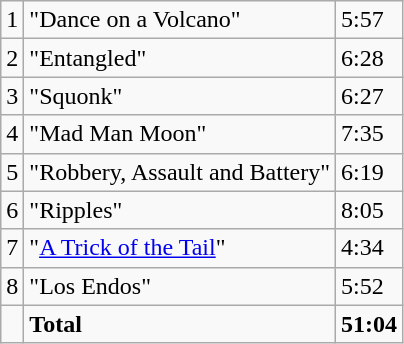<table class="wikitable">
<tr>
<td>1</td>
<td>"Dance on a Volcano"</td>
<td>5:57</td>
</tr>
<tr>
<td>2</td>
<td>"Entangled"</td>
<td>6:28</td>
</tr>
<tr>
<td>3</td>
<td>"Squonk"</td>
<td>6:27</td>
</tr>
<tr>
<td>4</td>
<td>"Mad Man Moon"</td>
<td>7:35</td>
</tr>
<tr>
<td>5</td>
<td>"Robbery, Assault and Battery"</td>
<td>6:19</td>
</tr>
<tr>
<td>6</td>
<td>"Ripples"</td>
<td>8:05</td>
</tr>
<tr>
<td>7</td>
<td>"<a href='#'>A Trick of the Tail</a>"</td>
<td>4:34</td>
</tr>
<tr>
<td>8</td>
<td>"Los Endos"</td>
<td>5:52</td>
</tr>
<tr>
<td></td>
<td><strong>Total</strong></td>
<td><strong>51:04</strong></td>
</tr>
</table>
